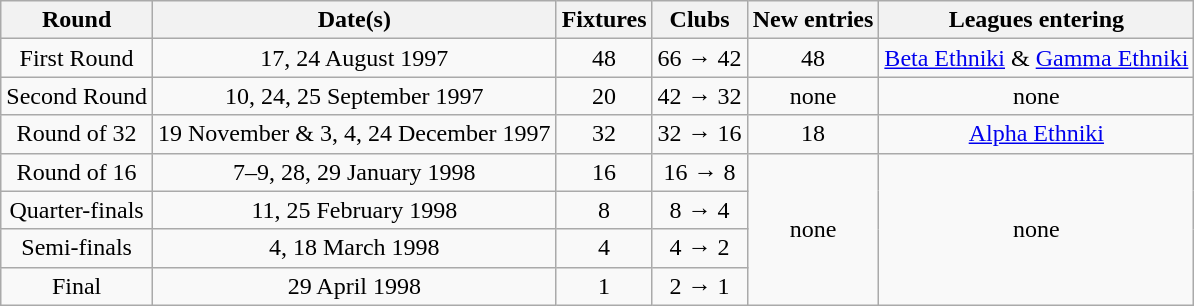<table class="wikitable" style="text-align:center">
<tr>
<th>Round</th>
<th>Date(s)</th>
<th>Fixtures</th>
<th>Clubs</th>
<th>New entries</th>
<th>Leagues entering</th>
</tr>
<tr>
<td>First Round</td>
<td>17, 24 August 1997</td>
<td>48</td>
<td>66 → 42</td>
<td>48</td>
<td><a href='#'>Beta Ethniki</a> & <a href='#'>Gamma Ethniki</a></td>
</tr>
<tr>
<td>Second Round</td>
<td>10, 24, 25 September 1997</td>
<td>20</td>
<td>42 → 32</td>
<td>none</td>
<td>none</td>
</tr>
<tr>
<td>Round of 32</td>
<td>19 November & 3, 4, 24 December 1997</td>
<td>32</td>
<td>32 → 16</td>
<td>18</td>
<td><a href='#'>Alpha Ethniki</a></td>
</tr>
<tr>
<td>Round of 16</td>
<td>7–9, 28, 29 January 1998</td>
<td>16</td>
<td>16 → 8</td>
<td rowspan=4>none</td>
<td rowspan=4>none</td>
</tr>
<tr>
<td>Quarter-finals</td>
<td>11, 25 February 1998</td>
<td>8</td>
<td>8 → 4</td>
</tr>
<tr>
<td>Semi-finals</td>
<td>4, 18 March 1998</td>
<td>4</td>
<td>4 → 2</td>
</tr>
<tr>
<td>Final</td>
<td>29 April 1998</td>
<td>1</td>
<td>2 → 1</td>
</tr>
</table>
